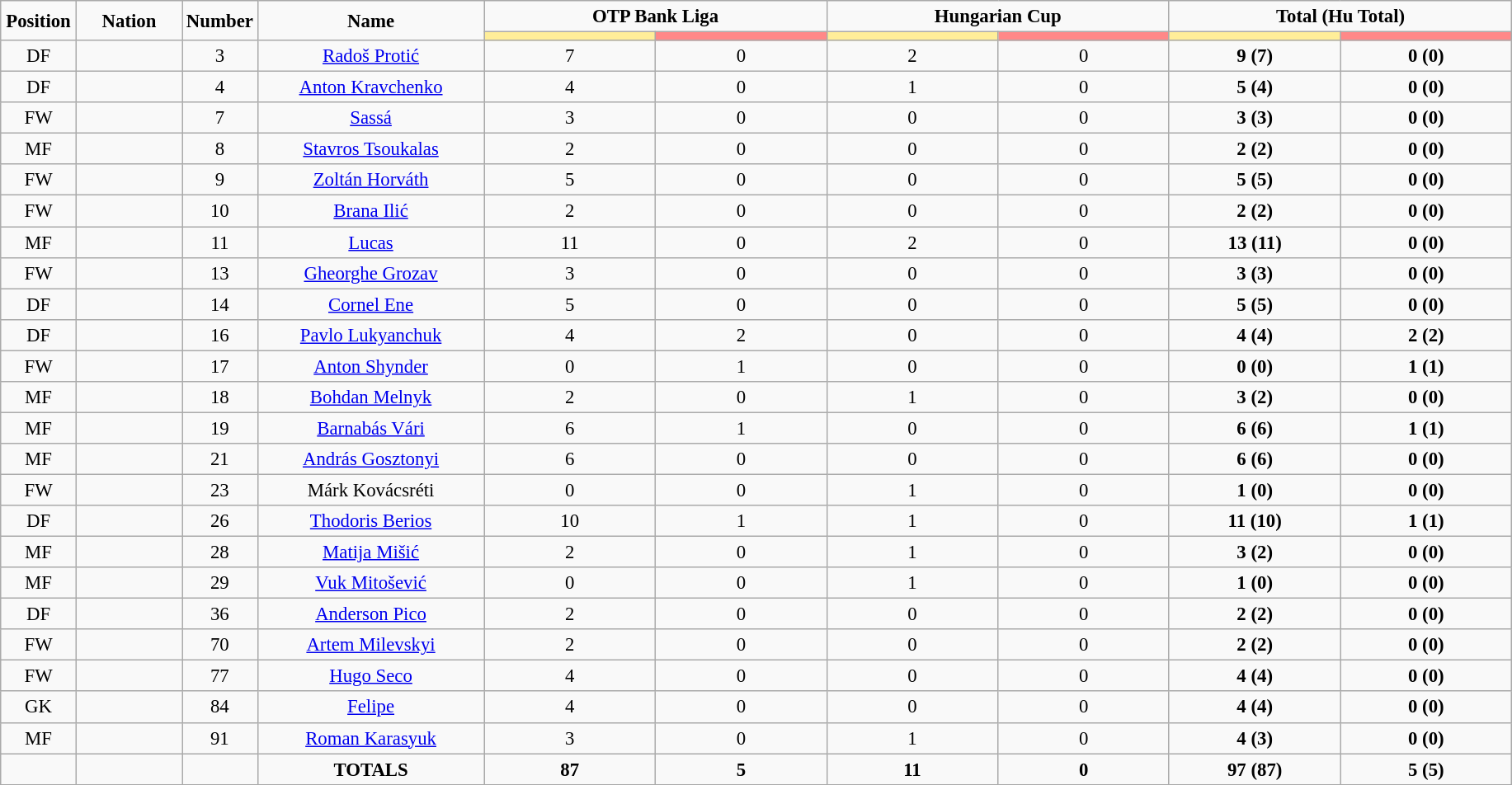<table class="wikitable" style="font-size: 95%; text-align: center;">
<tr>
<td rowspan="2" width="5%" align="center"><strong>Position</strong></td>
<td rowspan="2" width="7%" align="center"><strong>Nation</strong></td>
<td rowspan="2" width="5%" align="center"><strong>Number</strong></td>
<td rowspan="2" width="15%" align="center"><strong>Name</strong></td>
<td colspan="2" align="center"><strong>OTP Bank Liga</strong></td>
<td colspan="2" align="center"><strong>Hungarian Cup</strong></td>
<td colspan="2" align="center"><strong>Total (Hu Total)</strong></td>
</tr>
<tr>
<th width=60 style="background: #FFEE99"></th>
<th width=60 style="background: #FF8888"></th>
<th width=60 style="background: #FFEE99"></th>
<th width=60 style="background: #FF8888"></th>
<th width=60 style="background: #FFEE99"></th>
<th width=60 style="background: #FF8888"></th>
</tr>
<tr>
<td>DF</td>
<td></td>
<td>3</td>
<td><a href='#'>Radoš Protić</a></td>
<td>7</td>
<td>0</td>
<td>2</td>
<td>0</td>
<td><strong>9 (7)</strong></td>
<td><strong>0 (0)</strong></td>
</tr>
<tr>
<td>DF</td>
<td></td>
<td>4</td>
<td><a href='#'>Anton Kravchenko</a></td>
<td>4</td>
<td>0</td>
<td>1</td>
<td>0</td>
<td><strong>5 (4)</strong></td>
<td><strong>0 (0)</strong></td>
</tr>
<tr>
<td>FW</td>
<td></td>
<td>7</td>
<td><a href='#'>Sassá</a></td>
<td>3</td>
<td>0</td>
<td>0</td>
<td>0</td>
<td><strong>3 (3)</strong></td>
<td><strong>0 (0)</strong></td>
</tr>
<tr>
<td>MF</td>
<td></td>
<td>8</td>
<td><a href='#'>Stavros Tsoukalas</a></td>
<td>2</td>
<td>0</td>
<td>0</td>
<td>0</td>
<td><strong>2 (2)</strong></td>
<td><strong>0 (0)</strong></td>
</tr>
<tr>
<td>FW</td>
<td></td>
<td>9</td>
<td><a href='#'>Zoltán Horváth</a></td>
<td>5</td>
<td>0</td>
<td>0</td>
<td>0</td>
<td><strong>5 (5)</strong></td>
<td><strong>0 (0)</strong></td>
</tr>
<tr>
<td>FW</td>
<td></td>
<td>10</td>
<td><a href='#'>Brana Ilić</a></td>
<td>2</td>
<td>0</td>
<td>0</td>
<td>0</td>
<td><strong>2 (2)</strong></td>
<td><strong>0 (0)</strong></td>
</tr>
<tr>
<td>MF</td>
<td></td>
<td>11</td>
<td><a href='#'>Lucas</a></td>
<td>11</td>
<td>0</td>
<td>2</td>
<td>0</td>
<td><strong>13 (11)</strong></td>
<td><strong>0 (0)</strong></td>
</tr>
<tr>
<td>FW</td>
<td></td>
<td>13</td>
<td><a href='#'>Gheorghe Grozav</a></td>
<td>3</td>
<td>0</td>
<td>0</td>
<td>0</td>
<td><strong>3 (3)</strong></td>
<td><strong>0 (0)</strong></td>
</tr>
<tr>
<td>DF</td>
<td></td>
<td>14</td>
<td><a href='#'>Cornel Ene</a></td>
<td>5</td>
<td>0</td>
<td>0</td>
<td>0</td>
<td><strong>5 (5)</strong></td>
<td><strong>0 (0)</strong></td>
</tr>
<tr>
<td>DF</td>
<td></td>
<td>16</td>
<td><a href='#'>Pavlo Lukyanchuk</a></td>
<td>4</td>
<td>2</td>
<td>0</td>
<td>0</td>
<td><strong>4 (4)</strong></td>
<td><strong>2 (2)</strong></td>
</tr>
<tr>
<td>FW</td>
<td></td>
<td>17</td>
<td><a href='#'>Anton Shynder</a></td>
<td>0</td>
<td>1</td>
<td>0</td>
<td>0</td>
<td><strong>0 (0)</strong></td>
<td><strong>1 (1)</strong></td>
</tr>
<tr>
<td>MF</td>
<td></td>
<td>18</td>
<td><a href='#'>Bohdan Melnyk</a></td>
<td>2</td>
<td>0</td>
<td>1</td>
<td>0</td>
<td><strong>3 (2)</strong></td>
<td><strong>0 (0)</strong></td>
</tr>
<tr>
<td>MF</td>
<td></td>
<td>19</td>
<td><a href='#'>Barnabás Vári</a></td>
<td>6</td>
<td>1</td>
<td>0</td>
<td>0</td>
<td><strong>6 (6)</strong></td>
<td><strong>1 (1)</strong></td>
</tr>
<tr>
<td>MF</td>
<td></td>
<td>21</td>
<td><a href='#'>András Gosztonyi</a></td>
<td>6</td>
<td>0</td>
<td>0</td>
<td>0</td>
<td><strong>6 (6)</strong></td>
<td><strong>0 (0)</strong></td>
</tr>
<tr>
<td>FW</td>
<td></td>
<td>23</td>
<td>Márk Kovácsréti</td>
<td>0</td>
<td>0</td>
<td>1</td>
<td>0</td>
<td><strong>1 (0)</strong></td>
<td><strong>0 (0)</strong></td>
</tr>
<tr>
<td>DF</td>
<td></td>
<td>26</td>
<td><a href='#'>Thodoris Berios</a></td>
<td>10</td>
<td>1</td>
<td>1</td>
<td>0</td>
<td><strong>11 (10)</strong></td>
<td><strong>1 (1)</strong></td>
</tr>
<tr>
<td>MF</td>
<td></td>
<td>28</td>
<td><a href='#'>Matija Mišić</a></td>
<td>2</td>
<td>0</td>
<td>1</td>
<td>0</td>
<td><strong>3 (2)</strong></td>
<td><strong>0 (0)</strong></td>
</tr>
<tr>
<td>MF</td>
<td></td>
<td>29</td>
<td><a href='#'>Vuk Mitošević</a></td>
<td>0</td>
<td>0</td>
<td>1</td>
<td>0</td>
<td><strong>1 (0)</strong></td>
<td><strong>0 (0)</strong></td>
</tr>
<tr>
<td>DF</td>
<td></td>
<td>36</td>
<td><a href='#'>Anderson Pico</a></td>
<td>2</td>
<td>0</td>
<td>0</td>
<td>0</td>
<td><strong>2 (2)</strong></td>
<td><strong>0 (0)</strong></td>
</tr>
<tr>
<td>FW</td>
<td></td>
<td>70</td>
<td><a href='#'>Artem Milevskyi</a></td>
<td>2</td>
<td>0</td>
<td>0</td>
<td>0</td>
<td><strong>2 (2)</strong></td>
<td><strong>0 (0)</strong></td>
</tr>
<tr>
<td>FW</td>
<td></td>
<td>77</td>
<td><a href='#'>Hugo Seco</a></td>
<td>4</td>
<td>0</td>
<td>0</td>
<td>0</td>
<td><strong>4 (4)</strong></td>
<td><strong>0 (0)</strong></td>
</tr>
<tr>
<td>GK</td>
<td></td>
<td>84</td>
<td><a href='#'>Felipe</a></td>
<td>4</td>
<td>0</td>
<td>0</td>
<td>0</td>
<td><strong>4 (4)</strong></td>
<td><strong>0 (0)</strong></td>
</tr>
<tr>
<td>MF</td>
<td></td>
<td>91</td>
<td><a href='#'>Roman Karasyuk</a></td>
<td>3</td>
<td>0</td>
<td>1</td>
<td>0</td>
<td><strong>4 (3)</strong></td>
<td><strong>0 (0)</strong></td>
</tr>
<tr>
<td></td>
<td></td>
<td></td>
<td><strong>TOTALS</strong></td>
<td><strong>87</strong></td>
<td><strong>5</strong></td>
<td><strong>11</strong></td>
<td><strong>0</strong></td>
<td><strong>97 (87)</strong></td>
<td><strong>5 (5)</strong></td>
</tr>
<tr>
</tr>
</table>
